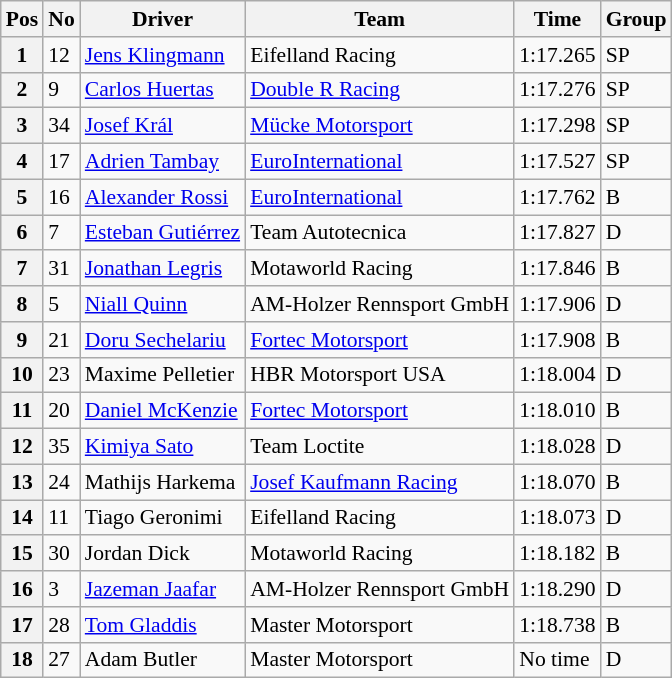<table class="wikitable" style="font-size: 90%">
<tr>
<th>Pos</th>
<th>No</th>
<th>Driver</th>
<th>Team</th>
<th>Time</th>
<th>Group</th>
</tr>
<tr>
<th>1</th>
<td>12</td>
<td> <a href='#'>Jens Klingmann</a></td>
<td>Eifelland Racing</td>
<td>1:17.265</td>
<td>SP</td>
</tr>
<tr>
<th>2</th>
<td>9</td>
<td> <a href='#'>Carlos Huertas</a></td>
<td><a href='#'>Double R Racing</a></td>
<td>1:17.276</td>
<td>SP</td>
</tr>
<tr>
<th>3</th>
<td>34</td>
<td> <a href='#'>Josef Král</a></td>
<td><a href='#'>Mücke Motorsport</a></td>
<td>1:17.298</td>
<td>SP</td>
</tr>
<tr>
<th>4</th>
<td>17</td>
<td> <a href='#'>Adrien Tambay</a></td>
<td><a href='#'>EuroInternational</a></td>
<td>1:17.527</td>
<td>SP</td>
</tr>
<tr>
<th>5</th>
<td>16</td>
<td> <a href='#'>Alexander Rossi</a></td>
<td><a href='#'>EuroInternational</a></td>
<td>1:17.762</td>
<td>B</td>
</tr>
<tr>
<th>6</th>
<td>7</td>
<td> <a href='#'>Esteban Gutiérrez</a></td>
<td>Team Autotecnica</td>
<td>1:17.827</td>
<td>D</td>
</tr>
<tr>
<th>7</th>
<td>31</td>
<td> <a href='#'>Jonathan Legris</a></td>
<td>Motaworld Racing</td>
<td>1:17.846</td>
<td>B</td>
</tr>
<tr>
<th>8</th>
<td>5</td>
<td> <a href='#'>Niall Quinn</a></td>
<td>AM-Holzer Rennsport GmbH</td>
<td>1:17.906</td>
<td>D</td>
</tr>
<tr>
<th>9</th>
<td>21</td>
<td> <a href='#'>Doru Sechelariu</a></td>
<td><a href='#'>Fortec Motorsport</a></td>
<td>1:17.908</td>
<td>B</td>
</tr>
<tr>
<th>10</th>
<td>23</td>
<td> Maxime Pelletier</td>
<td>HBR Motorsport USA</td>
<td>1:18.004</td>
<td>D</td>
</tr>
<tr>
<th>11</th>
<td>20</td>
<td> <a href='#'>Daniel McKenzie</a></td>
<td><a href='#'>Fortec Motorsport</a></td>
<td>1:18.010</td>
<td>B</td>
</tr>
<tr>
<th>12</th>
<td>35</td>
<td> <a href='#'>Kimiya Sato</a></td>
<td>Team Loctite</td>
<td>1:18.028</td>
<td>D</td>
</tr>
<tr>
<th>13</th>
<td>24</td>
<td> Mathijs Harkema</td>
<td><a href='#'>Josef Kaufmann Racing</a></td>
<td>1:18.070</td>
<td>B</td>
</tr>
<tr>
<th>14</th>
<td>11</td>
<td> Tiago Geronimi</td>
<td>Eifelland Racing</td>
<td>1:18.073</td>
<td>D</td>
</tr>
<tr>
<th>15</th>
<td>30</td>
<td> Jordan Dick</td>
<td>Motaworld Racing</td>
<td>1:18.182</td>
<td>B</td>
</tr>
<tr>
<th>16</th>
<td>3</td>
<td> <a href='#'>Jazeman Jaafar</a></td>
<td>AM-Holzer Rennsport GmbH</td>
<td>1:18.290</td>
<td>D</td>
</tr>
<tr>
<th>17</th>
<td>28</td>
<td> <a href='#'>Tom Gladdis</a></td>
<td>Master Motorsport</td>
<td>1:18.738</td>
<td>B</td>
</tr>
<tr>
<th>18</th>
<td>27</td>
<td> Adam Butler</td>
<td>Master Motorsport</td>
<td>No time</td>
<td>D</td>
</tr>
</table>
